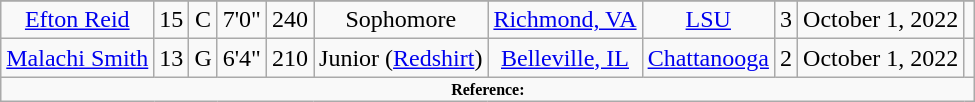<table class="wikitable sortable" style="text-align: center">
<tr align=center>
</tr>
<tr>
<td><a href='#'>Efton Reid</a></td>
<td>15</td>
<td>C</td>
<td>7'0"</td>
<td>240</td>
<td>Sophomore</td>
<td><a href='#'>Richmond, VA</a></td>
<td><a href='#'>LSU</a></td>
<td>3</td>
<td>October 1, 2022</td>
<td></td>
</tr>
<tr>
<td><a href='#'>Malachi Smith</a></td>
<td>13</td>
<td>G</td>
<td>6'4"</td>
<td>210</td>
<td>Junior (<a href='#'>Redshirt</a>)</td>
<td><a href='#'>Belleville, IL</a></td>
<td><a href='#'>Chattanooga</a></td>
<td>2</td>
<td>October 1, 2022</td>
<td></td>
</tr>
<tr>
<td colspan="11" style="font-size:8pt; text-align:center;"><strong>Reference:</strong></td>
</tr>
</table>
